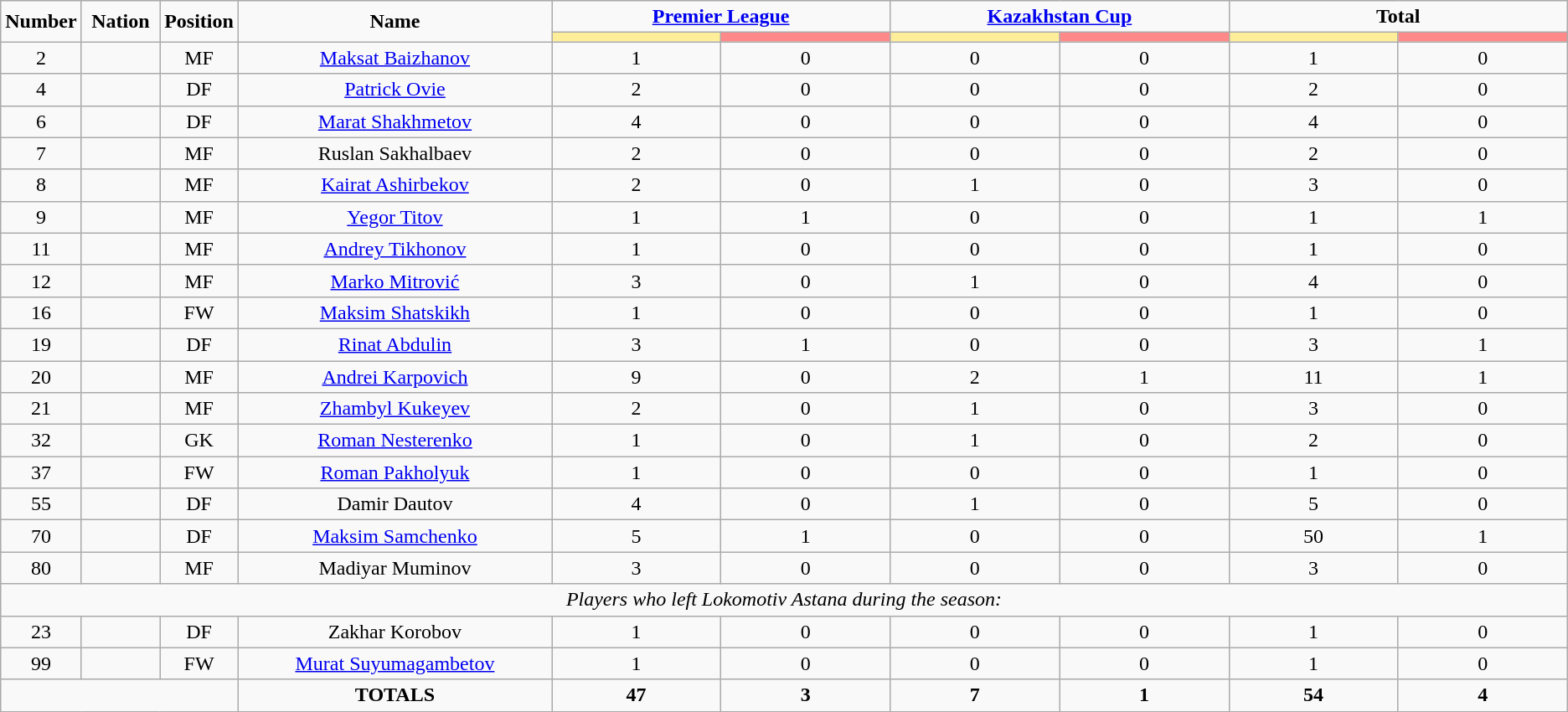<table class="wikitable" style="text-align:center;">
<tr>
<td rowspan="2"  style="width:5%; text-align:center;"><strong>Number</strong></td>
<td rowspan="2"  style="width:5%; text-align:center;"><strong>Nation</strong></td>
<td rowspan="2"  style="width:5%; text-align:center;"><strong>Position</strong></td>
<td rowspan="2"  style="width:20%; text-align:center;"><strong>Name</strong></td>
<td colspan="2" style="text-align:center;"><strong><a href='#'>Premier League</a></strong></td>
<td colspan="2" style="text-align:center;"><strong><a href='#'>Kazakhstan Cup</a></strong></td>
<td colspan="2" style="text-align:center;"><strong>Total</strong></td>
</tr>
<tr>
<th style="width:60px; background:#fe9;"></th>
<th style="width:60px; background:#ff8888;"></th>
<th style="width:60px; background:#fe9;"></th>
<th style="width:60px; background:#ff8888;"></th>
<th style="width:60px; background:#fe9;"></th>
<th style="width:60px; background:#ff8888;"></th>
</tr>
<tr>
<td>2</td>
<td></td>
<td>MF</td>
<td><a href='#'>Maksat Baizhanov</a></td>
<td>1</td>
<td>0</td>
<td>0</td>
<td>0</td>
<td>1</td>
<td>0</td>
</tr>
<tr>
<td>4</td>
<td></td>
<td>DF</td>
<td><a href='#'>Patrick Ovie</a></td>
<td>2</td>
<td>0</td>
<td>0</td>
<td>0</td>
<td>2</td>
<td>0</td>
</tr>
<tr>
<td>6</td>
<td></td>
<td>DF</td>
<td><a href='#'>Marat Shakhmetov</a></td>
<td>4</td>
<td>0</td>
<td>0</td>
<td>0</td>
<td>4</td>
<td>0</td>
</tr>
<tr>
<td>7</td>
<td></td>
<td>MF</td>
<td>Ruslan Sakhalbaev</td>
<td>2</td>
<td>0</td>
<td>0</td>
<td>0</td>
<td>2</td>
<td>0</td>
</tr>
<tr>
<td>8</td>
<td></td>
<td>MF</td>
<td><a href='#'>Kairat Ashirbekov</a></td>
<td>2</td>
<td>0</td>
<td>1</td>
<td>0</td>
<td>3</td>
<td>0</td>
</tr>
<tr>
<td>9</td>
<td></td>
<td>MF</td>
<td><a href='#'>Yegor Titov</a></td>
<td>1</td>
<td>1</td>
<td>0</td>
<td>0</td>
<td>1</td>
<td>1</td>
</tr>
<tr>
<td>11</td>
<td></td>
<td>MF</td>
<td><a href='#'>Andrey Tikhonov</a></td>
<td>1</td>
<td>0</td>
<td>0</td>
<td>0</td>
<td>1</td>
<td>0</td>
</tr>
<tr>
<td>12</td>
<td></td>
<td>MF</td>
<td><a href='#'>Marko Mitrović</a></td>
<td>3</td>
<td>0</td>
<td>1</td>
<td>0</td>
<td>4</td>
<td>0</td>
</tr>
<tr>
<td>16</td>
<td></td>
<td>FW</td>
<td><a href='#'>Maksim Shatskikh</a></td>
<td>1</td>
<td>0</td>
<td>0</td>
<td>0</td>
<td>1</td>
<td>0</td>
</tr>
<tr>
<td>19</td>
<td></td>
<td>DF</td>
<td><a href='#'>Rinat Abdulin</a></td>
<td>3</td>
<td>1</td>
<td>0</td>
<td>0</td>
<td>3</td>
<td>1</td>
</tr>
<tr>
<td>20</td>
<td></td>
<td>MF</td>
<td><a href='#'>Andrei Karpovich</a></td>
<td>9</td>
<td>0</td>
<td>2</td>
<td>1</td>
<td>11</td>
<td>1</td>
</tr>
<tr>
<td>21</td>
<td></td>
<td>MF</td>
<td><a href='#'>Zhambyl Kukeyev</a></td>
<td>2</td>
<td>0</td>
<td>1</td>
<td>0</td>
<td>3</td>
<td>0</td>
</tr>
<tr>
<td>32</td>
<td></td>
<td>GK</td>
<td><a href='#'>Roman Nesterenko</a></td>
<td>1</td>
<td>0</td>
<td>1</td>
<td>0</td>
<td>2</td>
<td>0</td>
</tr>
<tr>
<td>37</td>
<td></td>
<td>FW</td>
<td><a href='#'>Roman Pakholyuk</a></td>
<td>1</td>
<td>0</td>
<td>0</td>
<td>0</td>
<td>1</td>
<td>0</td>
</tr>
<tr>
<td>55</td>
<td></td>
<td>DF</td>
<td>Damir Dautov</td>
<td>4</td>
<td>0</td>
<td>1</td>
<td>0</td>
<td>5</td>
<td>0</td>
</tr>
<tr>
<td>70</td>
<td></td>
<td>DF</td>
<td><a href='#'>Maksim Samchenko</a></td>
<td>5</td>
<td>1</td>
<td>0</td>
<td>0</td>
<td>50</td>
<td>1</td>
</tr>
<tr>
<td>80</td>
<td></td>
<td>MF</td>
<td>Madiyar Muminov</td>
<td>3</td>
<td>0</td>
<td>0</td>
<td>0</td>
<td>3</td>
<td>0</td>
</tr>
<tr>
<td colspan="14"><em>Players who left Lokomotiv Astana during the season:</em></td>
</tr>
<tr>
<td>23</td>
<td></td>
<td>DF</td>
<td>Zakhar Korobov</td>
<td>1</td>
<td>0</td>
<td>0</td>
<td>0</td>
<td>1</td>
<td>0</td>
</tr>
<tr>
<td>99</td>
<td></td>
<td>FW</td>
<td><a href='#'>Murat Suyumagambetov</a></td>
<td>1</td>
<td>0</td>
<td>0</td>
<td>0</td>
<td>1</td>
<td>0</td>
</tr>
<tr>
<td colspan="3"></td>
<td><strong>TOTALS</strong></td>
<td><strong>47</strong></td>
<td><strong>3</strong></td>
<td><strong>7</strong></td>
<td><strong>1</strong></td>
<td><strong>54</strong></td>
<td><strong>4</strong></td>
</tr>
</table>
